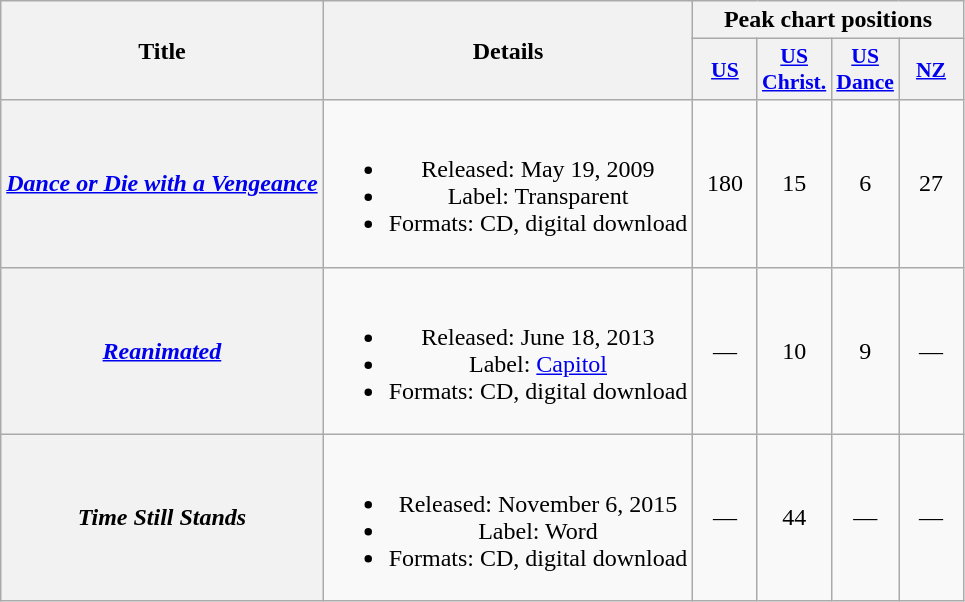<table class="wikitable plainrowheaders" style="text-align:center;">
<tr>
<th scope="col" rowspan="2">Title</th>
<th scope="col" rowspan="2">Details</th>
<th scope="col" colspan="4">Peak chart positions</th>
</tr>
<tr>
<th scope="col" style="width:2.5em;font-size:90%;"><a href='#'>US</a><br></th>
<th scope="col" style="width:2.5em;font-size:90%;"><a href='#'>US<br>Christ.</a><br></th>
<th scope="col" style="width:2.5em;font-size:90%;"><a href='#'>US<br>Dance</a><br></th>
<th scope="col" style="width:2.5em;font-size:90%;"><a href='#'>NZ</a><br></th>
</tr>
<tr>
<th scope="row"><em><a href='#'>Dance or Die with a Vengeance</a></em></th>
<td><br><ul><li>Released: May 19, 2009</li><li>Label: Transparent</li><li>Formats: CD, digital download</li></ul></td>
<td>180</td>
<td>15</td>
<td>6</td>
<td>27</td>
</tr>
<tr>
<th scope="row"><em><a href='#'>Reanimated</a></em></th>
<td><br><ul><li>Released: June 18, 2013</li><li>Label: <a href='#'>Capitol</a></li><li>Formats: CD, digital download</li></ul></td>
<td>—</td>
<td>10</td>
<td>9</td>
<td>—</td>
</tr>
<tr>
<th scope="row"><em>Time Still Stands</em></th>
<td><br><ul><li>Released: November 6, 2015</li><li>Label: Word</li><li>Formats: CD, digital download</li></ul></td>
<td>—</td>
<td>44</td>
<td>—</td>
<td>—</td>
</tr>
</table>
